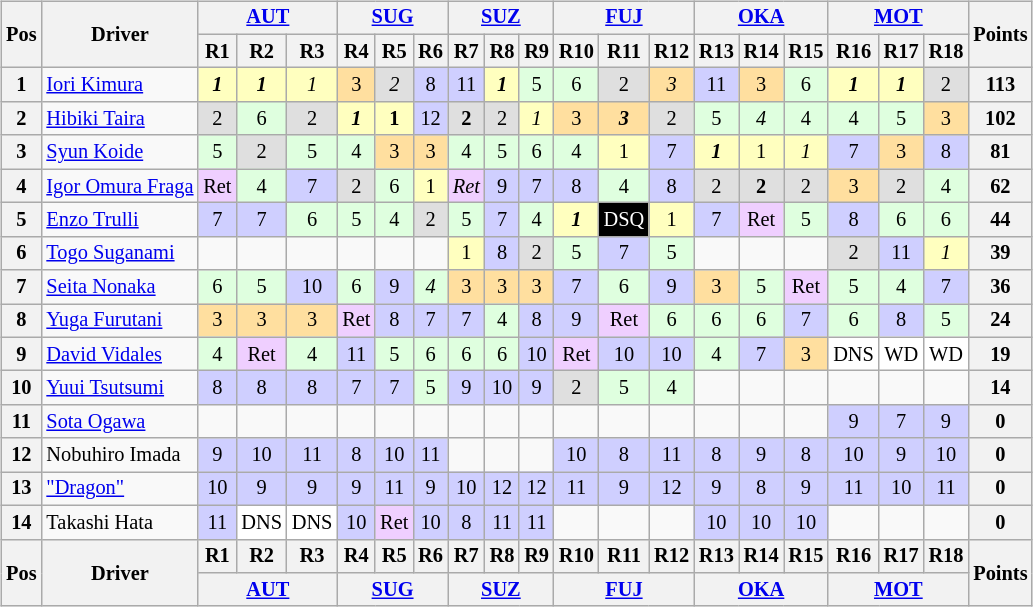<table>
<tr>
<td style="vertical-align:top; text-align:center"><br><table class="wikitable" style="font-size:85%; text-align:center">
<tr>
<th rowspan="2" valign="middle">Pos</th>
<th rowspan="2" valign="middle">Driver</th>
<th colspan="3"><a href='#'>AUT</a></th>
<th colspan="3"><a href='#'>SUG</a></th>
<th colspan="3"><a href='#'>SUZ</a></th>
<th colspan="3"><a href='#'>FUJ</a></th>
<th colspan="3"><a href='#'>OKA</a></th>
<th colspan="3"><a href='#'>MOT</a></th>
<th rowspan="2" valign="middle">Points</th>
</tr>
<tr>
<th>R1</th>
<th>R2</th>
<th>R3</th>
<th>R4</th>
<th>R5</th>
<th>R6</th>
<th>R7</th>
<th>R8</th>
<th>R9</th>
<th>R10</th>
<th>R11</th>
<th>R12</th>
<th>R13</th>
<th>R14</th>
<th>R15</th>
<th>R16</th>
<th>R17</th>
<th>R18</th>
</tr>
<tr>
<th>1</th>
<td align="left"> <a href='#'>Iori Kimura</a></td>
<td bgcolor="#FFFFBF"><strong><em>1</em></strong></td>
<td bgcolor="#FFFFBF"><strong><em>1</em></strong></td>
<td bgcolor="#FFFFBF"><em>1</em></td>
<td bgcolor="#FFDF9F">3</td>
<td bgcolor="#DFDFDF"><em>2</em></td>
<td bgcolor="#CFCFFF">8</td>
<td bgcolor="#CFCFFF">11</td>
<td bgcolor="#FFFFBF"><strong><em>1</em></strong></td>
<td bgcolor="#DFFFDF">5</td>
<td bgcolor="#DFFFDF">6</td>
<td bgcolor="#DFDFDF">2</td>
<td bgcolor="#FFDF9F"><em>3</em></td>
<td bgcolor="#CFCFFF">11</td>
<td bgcolor="#FFDF9F">3</td>
<td bgcolor="#DFFFDF">6</td>
<td bgcolor="#FFFFBF"><strong><em>1</em></strong></td>
<td bgcolor="#FFFFBF"><strong><em>1</em></strong></td>
<td bgcolor="#DFDFDF">2</td>
<th>113</th>
</tr>
<tr>
<th>2</th>
<td align="left"> <a href='#'>Hibiki Taira</a></td>
<td bgcolor="#DFDFDF">2</td>
<td bgcolor="#DFFFDF">6</td>
<td bgcolor="#DFDFDF">2</td>
<td bgcolor="#FFFFBF"><strong><em>1</em></strong></td>
<td bgcolor="#FFFFBF"><strong>1</strong></td>
<td bgcolor="#CFCFFF">12</td>
<td bgcolor="#DFDFDF"><strong>2</strong></td>
<td bgcolor="#DFDFDF">2</td>
<td bgcolor="#FFFFBF"><em>1</em></td>
<td bgcolor="#FFDF9F">3</td>
<td bgcolor="#FFDF9F"><strong><em>3</em></strong></td>
<td bgcolor="#DFDFDF">2</td>
<td bgcolor="#DFFFDF">5</td>
<td bgcolor="#DFFFDF"><em> 4 </em></td>
<td bgcolor="#DFFFDF">4</td>
<td bgcolor="#DFFFDF">4</td>
<td bgcolor="#DFFFDF">5</td>
<td bgcolor="#FFDF9F">3</td>
<th>102</th>
</tr>
<tr>
<th>3</th>
<td align="left"> <a href='#'>Syun Koide</a></td>
<td bgcolor="#DFFFDF">5</td>
<td bgcolor="#DFDFDF">2</td>
<td bgcolor="#DFFFDF">5</td>
<td bgcolor="#DFFFDF">4</td>
<td bgcolor="#FFDF9F">3</td>
<td bgcolor="#FFDF9F">3</td>
<td bgcolor="#DFFFDF">4</td>
<td bgcolor="#DFFFDF">5</td>
<td bgcolor="#DFFFDF">6</td>
<td bgcolor="#DFFFDF">4</td>
<td bgcolor="#FFFFBF">1</td>
<td bgcolor="#CFCFFF">7</td>
<td bgcolor="#FFFFBF"><strong><em>1</em></strong></td>
<td bgcolor="#FFFFBF">1</td>
<td bgcolor="#FFFFBF"><em> 1 </em></td>
<td bgcolor="#CFCFFF">7</td>
<td bgcolor="#FFDF9F">3</td>
<td bgcolor="#CFCFFF">8</td>
<th>81</th>
</tr>
<tr>
<th>4</th>
<td align="left" nowrap> <a href='#'>Igor Omura Fraga</a></td>
<td bgcolor="#EFCFFF">Ret</td>
<td bgcolor="#DFFFDF">4</td>
<td bgcolor="#CFCFFF">7</td>
<td bgcolor="#DFDFDF">2</td>
<td bgcolor="#DFFFDF">6</td>
<td bgcolor="#FFFFBF">1</td>
<td bgcolor="#EFCFFF"><em>Ret</em></td>
<td bgcolor="#CFCFFF">9</td>
<td bgcolor="#CFCFFF">7</td>
<td bgcolor="#CFCFFF">8</td>
<td bgcolor="#DFFFDF">4</td>
<td bgcolor="#CFCFFF">8</td>
<td bgcolor="#DFDFDF">2</td>
<td bgcolor="#DFDFDF"><strong>2</strong></td>
<td bgcolor="#DFDFDF">2</td>
<td bgcolor="#FFDF9F">3</td>
<td bgcolor="#DFDFDF">2</td>
<td bgcolor="#DFFFDF">4</td>
<th>62</th>
</tr>
<tr>
<th>5</th>
<td align="left"> <a href='#'>Enzo Trulli</a></td>
<td bgcolor="#CFCFFF">7</td>
<td bgcolor="#CFCFFF">7</td>
<td bgcolor="#DFFFDF">6</td>
<td bgcolor="#DFFFDF">5</td>
<td bgcolor="#DFFFDF">4</td>
<td bgcolor="#DFDFDF">2</td>
<td bgcolor="#DFFFDF">5</td>
<td bgcolor="#CFCFFF">7</td>
<td bgcolor="#DFFFDF">4</td>
<td bgcolor="#FFFFBF"><strong><em>1</em></strong></td>
<td style="background:#000000; color:white;">DSQ</td>
<td bgcolor="#FFFFBF">1</td>
<td bgcolor="#CFCFFF">7</td>
<td bgcolor="#EFCFFF">Ret</td>
<td bgcolor="#DFFFDF">5</td>
<td bgcolor="#CFCFFF">8</td>
<td bgcolor="#DFFFDF">6</td>
<td bgcolor="#DFFFDF">6</td>
<th>44</th>
</tr>
<tr>
<th>6</th>
<td align="left"> <a href='#'>Togo Suganami</a></td>
<td></td>
<td></td>
<td></td>
<td></td>
<td></td>
<td></td>
<td bgcolor="#FFFFBF">1</td>
<td bgcolor="#CFCFFF">8</td>
<td bgcolor="#DFDFDF">2</td>
<td bgcolor="#DFFFDF">5</td>
<td bgcolor="#CFCFFF">7</td>
<td bgcolor="#DFFFDF">5</td>
<td></td>
<td></td>
<td></td>
<td bgcolor="#DFDFDF">2</td>
<td bgcolor="#CFCFFF">11</td>
<td bgcolor="#FFFFBF"><em>1</em></td>
<th>39</th>
</tr>
<tr>
<th>7</th>
<td align="left"> <a href='#'>Seita Nonaka</a></td>
<td bgcolor="#DFFFDF">6</td>
<td bgcolor="#DFFFDF">5</td>
<td bgcolor="#CFCFFF">10</td>
<td bgcolor="#DFFFDF">6</td>
<td bgcolor="#CFCFFF">9</td>
<td bgcolor="#DFFFDF"><em>4</em></td>
<td bgcolor="#FFDF9F">3</td>
<td bgcolor="#FFDF9F">3</td>
<td bgcolor="#FFDF9F">3</td>
<td bgcolor="#CFCFFF">7</td>
<td bgcolor="#DFFFDF">6</td>
<td bgcolor="#CFCFFF">9</td>
<td bgcolor="#FFDF9F">3</td>
<td bgcolor="#DFFFDF">5</td>
<td bgcolor="#EFCFFF">Ret</td>
<td bgcolor="#DFFFDF">5</td>
<td bgcolor="#DFFFDF">4</td>
<td bgcolor="#CFCFFF">7</td>
<th>36</th>
</tr>
<tr>
<th>8</th>
<td align="left"> <a href='#'>Yuga Furutani</a></td>
<td bgcolor="#FFDF9F">3</td>
<td bgcolor="#FFDF9F">3</td>
<td bgcolor="#FFDF9F">3</td>
<td bgcolor="#EFCFFF">Ret</td>
<td bgcolor="#CFCFFF">8</td>
<td bgcolor="#CFCFFF">7</td>
<td bgcolor="#CFCFFF">7</td>
<td bgcolor="#DFFFDF">4</td>
<td bgcolor="#CFCFFF">8</td>
<td bgcolor="#CFCFFF">9</td>
<td bgcolor="#EFCFFF">Ret</td>
<td bgcolor="#DFFFDF">6</td>
<td bgcolor="#DFFFDF">6</td>
<td bgcolor="#DFFFDF">6</td>
<td bgcolor="#CFCFFF">7</td>
<td bgcolor="#DFFFDF">6</td>
<td bgcolor="#CFCFFF">8</td>
<td bgcolor="#DFFFDF">5</td>
<th>24</th>
</tr>
<tr>
<th>9</th>
<td align="left"> <a href='#'>David Vidales</a></td>
<td bgcolor="#DFFFDF">4</td>
<td bgcolor="#EFCFFF">Ret</td>
<td bgcolor="#DFFFDF">4</td>
<td bgcolor="#CFCFFF">11</td>
<td bgcolor="#DFFFDF">5</td>
<td bgcolor="#DFFFDF">6</td>
<td bgcolor="#DFFFDF">6</td>
<td bgcolor="#DFFFDF">6</td>
<td bgcolor="#CFCFFF">10</td>
<td bgcolor="#EFCFFF">Ret</td>
<td bgcolor="#CFCFFF">10</td>
<td bgcolor="#CFCFFF">10</td>
<td bgcolor="#DFFFDF">4</td>
<td bgcolor="#CFCFFF">7</td>
<td bgcolor="#FFDF9F">3</td>
<td bgcolor="#FFFFFF">DNS</td>
<td bgcolor="#FFFFFF">WD</td>
<td bgcolor="#FFFFFF">WD</td>
<th>19</th>
</tr>
<tr>
<th>10</th>
<td align="left"> <a href='#'>Yuui Tsutsumi</a></td>
<td bgcolor="#CFCFFF">8</td>
<td bgcolor="#CFCFFF">8</td>
<td bgcolor="#CFCFFF">8</td>
<td bgcolor="#CFCFFF">7</td>
<td bgcolor="#CFCFFF">7</td>
<td bgcolor="#DFFFDF">5</td>
<td bgcolor="#CFCFFF">9</td>
<td bgcolor="#CFCFFF">10</td>
<td bgcolor="#CFCFFF">9</td>
<td bgcolor="#DFDFDF">2</td>
<td bgcolor="#DFFFDF">5</td>
<td bgcolor="#DFFFDF">4</td>
<td></td>
<td></td>
<td></td>
<td></td>
<td></td>
<td></td>
<th>14</th>
</tr>
<tr>
<th>11</th>
<td align="left"> <a href='#'>Sota Ogawa</a></td>
<td></td>
<td></td>
<td></td>
<td></td>
<td></td>
<td></td>
<td></td>
<td></td>
<td></td>
<td></td>
<td></td>
<td></td>
<td></td>
<td></td>
<td></td>
<td bgcolor="#CFCFFF">9</td>
<td bgcolor="#CFCFFF">7</td>
<td bgcolor="#CFCFFF">9</td>
<th>0</th>
</tr>
<tr>
<th>12</th>
<td align="left" nowrap=""> Nobuhiro Imada</td>
<td bgcolor="#CFCFFF">9</td>
<td bgcolor="#CFCFFF">10</td>
<td bgcolor="#CFCFFF">11</td>
<td bgcolor="#CFCFFF">8</td>
<td bgcolor="#CFCFFF">10</td>
<td bgcolor="#CFCFFF">11</td>
<td></td>
<td></td>
<td></td>
<td bgcolor="#CFCFFF">10</td>
<td bgcolor="#CFCFFF">8</td>
<td bgcolor="#CFCFFF">11</td>
<td bgcolor="#CFCFFF">8</td>
<td bgcolor="#CFCFFF">9</td>
<td bgcolor="#CFCFFF">8</td>
<td bgcolor="#CFCFFF">10</td>
<td bgcolor="#CFCFFF">9</td>
<td bgcolor="#CFCFFF">10</td>
<th>0</th>
</tr>
<tr>
<th>13</th>
<td align="left"> <a href='#'>"Dragon"</a></td>
<td bgcolor="#CFCFFF">10</td>
<td bgcolor="#CFCFFF">9</td>
<td bgcolor="#CFCFFF">9</td>
<td bgcolor="#CFCFFF">9</td>
<td bgcolor="#CFCFFF">11</td>
<td bgcolor="#CFCFFF">9</td>
<td bgcolor="#CFCFFF">10</td>
<td bgcolor="#CFCFFF">12</td>
<td bgcolor="#CFCFFF">12</td>
<td bgcolor="#CFCFFF">11</td>
<td bgcolor="#CFCFFF">9</td>
<td bgcolor="#CFCFFF">12</td>
<td bgcolor="#CFCFFF">9</td>
<td bgcolor="#CFCFFF">8</td>
<td bgcolor="#CFCFFF">9</td>
<td bgcolor="#CFCFFF">11</td>
<td bgcolor="#CFCFFF">10</td>
<td bgcolor="#CFCFFF">11</td>
<th>0</th>
</tr>
<tr>
<th>14</th>
<td align="left"> Takashi Hata</td>
<td bgcolor="#CFCFFF">11</td>
<td bgcolor="#FFFFFF">DNS</td>
<td bgcolor="#FFFFFF">DNS</td>
<td bgcolor="#CFCFFF">10</td>
<td bgcolor="#EFCFFF">Ret</td>
<td bgcolor="#CFCFFF">10</td>
<td bgcolor="#CFCFFF">8</td>
<td bgcolor="#CFCFFF">11</td>
<td bgcolor="#CFCFFF">11</td>
<td></td>
<td></td>
<td></td>
<td bgcolor="#CFCFFF">10</td>
<td bgcolor="#CFCFFF">10</td>
<td bgcolor="#CFCFFF">10</td>
<td></td>
<td></td>
<td></td>
<th>0</th>
</tr>
<tr>
<th rowspan="2">Pos</th>
<th rowspan="2">Driver</th>
<th>R1</th>
<th>R2</th>
<th>R3</th>
<th>R4</th>
<th>R5</th>
<th>R6</th>
<th>R7</th>
<th>R8</th>
<th>R9</th>
<th>R10</th>
<th>R11</th>
<th>R12</th>
<th>R13</th>
<th>R14</th>
<th>R15</th>
<th>R16</th>
<th>R17</th>
<th>R18</th>
<th rowspan="2">Points</th>
</tr>
<tr>
<th colspan="3"><a href='#'>AUT</a></th>
<th colspan="3"><a href='#'>SUG</a></th>
<th colspan="3"><a href='#'>SUZ</a></th>
<th colspan="3"><a href='#'>FUJ</a></th>
<th colspan="3"><a href='#'>OKA</a></th>
<th colspan="3"><a href='#'>MOT</a></th>
</tr>
</table>
</td>
<td style="vertical-align:top;"></td>
</tr>
</table>
